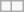<table class="wikitable">
<tr>
<td></td>
<td></td>
</tr>
</table>
